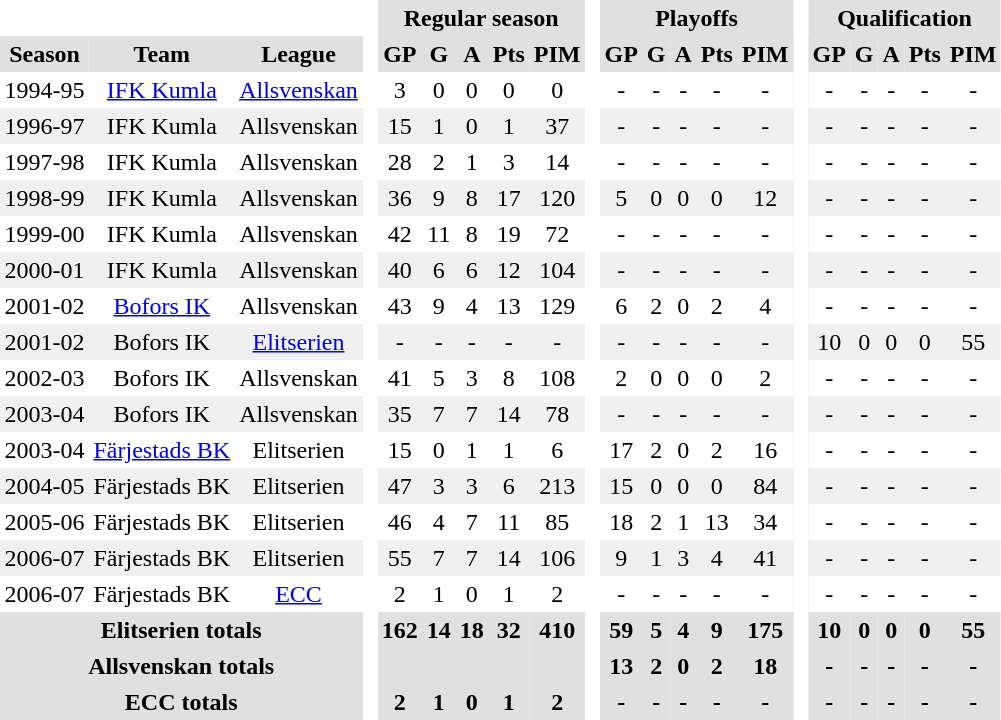<table BORDER="0" CELLPADDING="3" CELLSPACING="0" ID="Table3">
<tr bgcolor="#e0e0e0">
<th colspan="3" bgcolor="#ffffff"> </th>
<th rowspan="99" bgcolor="#ffffff"> </th>
<th colspan="5">Regular season</th>
<th rowspan="99" bgcolor="#ffffff"> </th>
<th colspan="5">Playoffs</th>
<th rowspan="99" bgcolor="#ffffff"> </th>
<th colspan="5">Qualification</th>
</tr>
<tr bgcolor="#e0e0e0">
<th>Season</th>
<th>Team</th>
<th>League</th>
<th>GP</th>
<th>G</th>
<th>A</th>
<th>Pts</th>
<th>PIM</th>
<th>GP</th>
<th>G</th>
<th>A</th>
<th>Pts</th>
<th>PIM</th>
<th>GP</th>
<th>G</th>
<th>A</th>
<th>Pts</th>
<th>PIM</th>
</tr>
<tr ALIGN="center">
<td>1994-95</td>
<td><a href='#'>IFK Kumla</a></td>
<td><a href='#'>Allsvenskan</a></td>
<td>3</td>
<td>0</td>
<td>0</td>
<td>0</td>
<td>0</td>
<td>-</td>
<td>-</td>
<td>-</td>
<td>-</td>
<td>-</td>
<td>-</td>
<td>-</td>
<td>-</td>
<td>-</td>
<td>-</td>
</tr>
<tr ALIGN="center" bgcolor="#f0f0f0">
<td>1996-97</td>
<td>IFK Kumla</td>
<td>Allsvenskan</td>
<td>15</td>
<td>1</td>
<td>0</td>
<td>1</td>
<td>37</td>
<td>-</td>
<td>-</td>
<td>-</td>
<td>-</td>
<td>-</td>
<td>-</td>
<td>-</td>
<td>-</td>
<td>-</td>
<td>-</td>
</tr>
<tr ALIGN="center">
<td>1997-98</td>
<td>IFK Kumla</td>
<td>Allsvenskan</td>
<td>28</td>
<td>2</td>
<td>1</td>
<td>3</td>
<td>14</td>
<td>-</td>
<td>-</td>
<td>-</td>
<td>-</td>
<td>-</td>
<td>-</td>
<td>-</td>
<td>-</td>
<td>-</td>
<td>-</td>
</tr>
<tr ALIGN="center" bgcolor="#f0f0f0">
<td>1998-99</td>
<td>IFK Kumla</td>
<td>Allsvenskan</td>
<td>36</td>
<td>9</td>
<td>8</td>
<td>17</td>
<td>120</td>
<td>5</td>
<td>0</td>
<td>0</td>
<td>0</td>
<td>12</td>
<td>-</td>
<td>-</td>
<td>-</td>
<td>-</td>
<td>-</td>
</tr>
<tr ALIGN="center">
<td>1999-00</td>
<td>IFK Kumla</td>
<td>Allsvenskan</td>
<td>42</td>
<td>11</td>
<td>8</td>
<td>19</td>
<td>72</td>
<td>-</td>
<td>-</td>
<td>-</td>
<td>-</td>
<td>-</td>
<td>-</td>
<td>-</td>
<td>-</td>
<td>-</td>
<td>-</td>
</tr>
<tr ALIGN="center" bgcolor="#f0f0f0">
<td>2000-01</td>
<td>IFK Kumla</td>
<td>Allsvenskan</td>
<td>40</td>
<td>6</td>
<td>6</td>
<td>12</td>
<td>104</td>
<td>-</td>
<td>-</td>
<td>-</td>
<td>-</td>
<td>-</td>
<td>-</td>
<td>-</td>
<td>-</td>
<td>-</td>
<td>-</td>
</tr>
<tr ALIGN="center">
<td>2001-02</td>
<td><a href='#'>Bofors IK</a></td>
<td>Allsvenskan</td>
<td>43</td>
<td>9</td>
<td>4</td>
<td>13</td>
<td>129</td>
<td>6</td>
<td>2</td>
<td>0</td>
<td>2</td>
<td>4</td>
<td>-</td>
<td>-</td>
<td>-</td>
<td>-</td>
<td>-</td>
</tr>
<tr ALIGN="center" bgcolor="#f0f0f0">
<td>2001-02</td>
<td>Bofors IK</td>
<td><a href='#'>Elitserien</a></td>
<td>-</td>
<td>-</td>
<td>-</td>
<td>-</td>
<td>-</td>
<td>-</td>
<td>-</td>
<td>-</td>
<td>-</td>
<td>-</td>
<td>10</td>
<td>0</td>
<td>0</td>
<td>0</td>
<td>55</td>
</tr>
<tr ALIGN="center">
<td>2002-03</td>
<td>Bofors IK</td>
<td>Allsvenskan</td>
<td>41</td>
<td>5</td>
<td>3</td>
<td>8</td>
<td>108</td>
<td>2</td>
<td>0</td>
<td>0</td>
<td>0</td>
<td>2</td>
<td>-</td>
<td>-</td>
<td>-</td>
<td>-</td>
<td>-</td>
</tr>
<tr ALIGN="center" bgcolor="#f0f0f0">
<td>2003-04</td>
<td>Bofors IK</td>
<td>Allsvenskan</td>
<td>35</td>
<td>7</td>
<td>7</td>
<td>14</td>
<td>78</td>
<td>-</td>
<td>-</td>
<td>-</td>
<td>-</td>
<td>-</td>
<td>-</td>
<td>-</td>
<td>-</td>
<td>-</td>
<td>-</td>
</tr>
<tr ALIGN="center">
<td>2003-04</td>
<td><a href='#'>Färjestads BK</a></td>
<td>Elitserien</td>
<td>15</td>
<td>0</td>
<td>1</td>
<td>1</td>
<td>6</td>
<td>17</td>
<td>2</td>
<td>0</td>
<td>2</td>
<td>16</td>
<td>-</td>
<td>-</td>
<td>-</td>
<td>-</td>
<td>-</td>
</tr>
<tr ALIGN="center" bgcolor="#f0f0f0">
<td>2004-05</td>
<td>Färjestads BK</td>
<td>Elitserien</td>
<td>47</td>
<td>3</td>
<td>3</td>
<td>6</td>
<td>213</td>
<td>15</td>
<td>0</td>
<td>0</td>
<td>0</td>
<td>84</td>
<td>-</td>
<td>-</td>
<td>-</td>
<td>-</td>
<td>-</td>
</tr>
<tr ALIGN="center">
<td>2005-06</td>
<td>Färjestads BK</td>
<td>Elitserien</td>
<td>46</td>
<td>4</td>
<td>7</td>
<td>11</td>
<td>85</td>
<td>18</td>
<td>2</td>
<td>1</td>
<td>13</td>
<td>34</td>
<td>-</td>
<td>-</td>
<td>-</td>
<td>-</td>
<td>-</td>
</tr>
<tr ALIGN="center" bgcolor="#f0f0f0">
<td>2006-07</td>
<td>Färjestads BK</td>
<td>Elitserien</td>
<td>55</td>
<td>7</td>
<td>7</td>
<td>14</td>
<td>106</td>
<td>9</td>
<td>1</td>
<td>3</td>
<td>4</td>
<td>41</td>
<td>-</td>
<td>-</td>
<td>-</td>
<td>-</td>
<td>-</td>
</tr>
<tr ALIGN="center">
<td>2006-07</td>
<td>Färjestads BK</td>
<td><a href='#'>ECC</a></td>
<td>2</td>
<td>1</td>
<td>0</td>
<td>1</td>
<td>2</td>
<td>-</td>
<td>-</td>
<td>-</td>
<td>-</td>
<td>-</td>
<td>-</td>
<td>-</td>
<td>-</td>
<td>-</td>
<td>-</td>
</tr>
<tr bgcolor="#e0e0e0">
<th colspan="3">Elitserien totals</th>
<th>162</th>
<th>14</th>
<th>18</th>
<th>32</th>
<th>410</th>
<th>59</th>
<th>5</th>
<th>4</th>
<th>9</th>
<th>175</th>
<th>10</th>
<th>0</th>
<th>0</th>
<th>0</th>
<th>55</th>
</tr>
<tr bgcolor="#e0e0e0">
<th colspan="3">Allsvenskan totals</th>
<th></th>
<th></th>
<th></th>
<th></th>
<th></th>
<th>13</th>
<th>2</th>
<th>0</th>
<th>2</th>
<th>18</th>
<th>-</th>
<th>-</th>
<th>-</th>
<th>-</th>
<th>-</th>
</tr>
<tr bgcolor="#e0e0e0">
<th colspan="3">ECC totals</th>
<th>2</th>
<th>1</th>
<th>0</th>
<th>1</th>
<th>2</th>
<th>-</th>
<th>-</th>
<th>-</th>
<th>-</th>
<th>-</th>
<th>-</th>
<th>-</th>
<th>-</th>
<th>-</th>
<th>-</th>
</tr>
</table>
